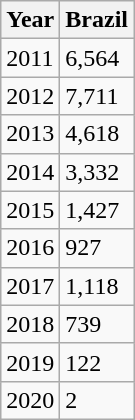<table class="wikitable">
<tr>
<th>Year</th>
<th>Brazil</th>
</tr>
<tr>
<td>2011</td>
<td>6,564</td>
</tr>
<tr>
<td>2012</td>
<td>7,711</td>
</tr>
<tr>
<td>2013</td>
<td>4,618</td>
</tr>
<tr>
<td>2014</td>
<td>3,332</td>
</tr>
<tr>
<td>2015</td>
<td>1,427</td>
</tr>
<tr>
<td>2016</td>
<td>927</td>
</tr>
<tr>
<td>2017</td>
<td>1,118</td>
</tr>
<tr>
<td>2018</td>
<td>739</td>
</tr>
<tr>
<td>2019</td>
<td>122</td>
</tr>
<tr>
<td>2020</td>
<td>2</td>
</tr>
</table>
